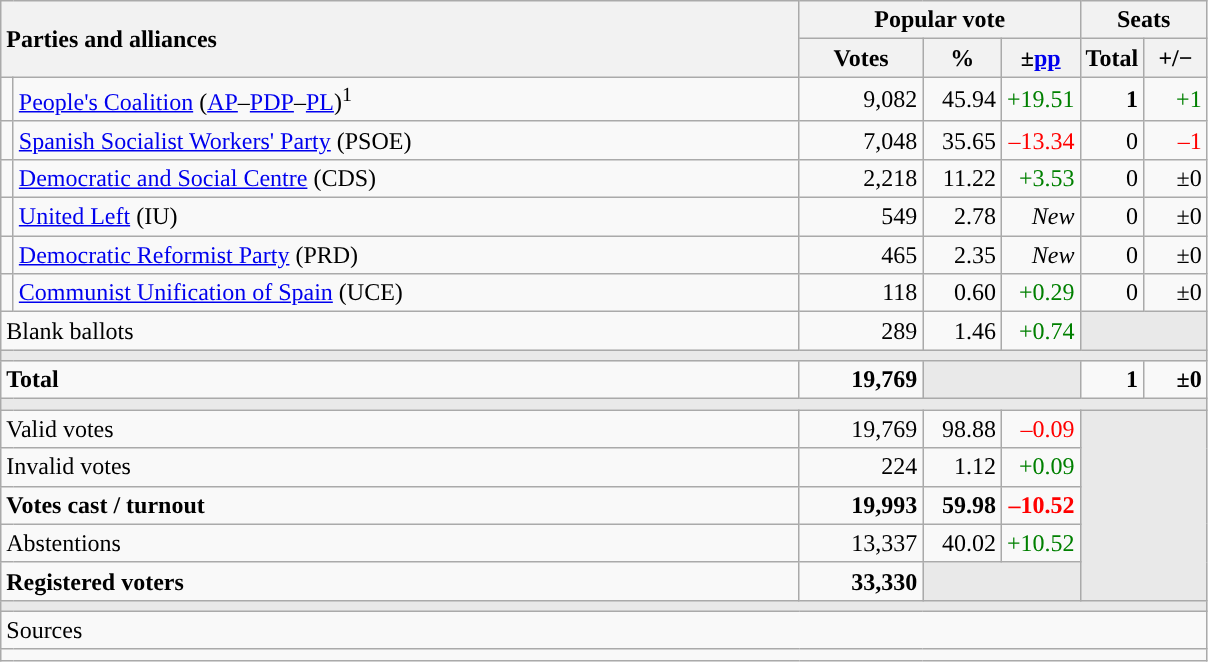<table class="wikitable" style="text-align:right;">
<tr>
<th style="text-align:left;" rowspan="2" colspan="2" width="525">Parties and alliances</th>
<th colspan="3">Popular vote</th>
<th colspan="2">Seats</th>
</tr>
<tr>
<th width="75">Votes</th>
<th width="45">%</th>
<th width="45">±<a href='#'>pp</a></th>
<th width="35">Total</th>
<th width="35">+/−</th>
</tr>
<tr>
<td width="1" style="color:inherit;background:"></td>
<td align="left"><a href='#'>People's Coalition</a> (<a href='#'>AP</a>–<a href='#'>PDP</a>–<a href='#'>PL</a>)<sup>1</sup></td>
<td>9,082</td>
<td>45.94</td>
<td style="color:green;">+19.51</td>
<td><strong>1</strong></td>
<td style="color:green;">+1</td>
</tr>
<tr>
<td style="color:inherit;background:"></td>
<td align="left"><a href='#'>Spanish Socialist Workers' Party</a> (PSOE)</td>
<td>7,048</td>
<td>35.65</td>
<td style="color:red;">–13.34</td>
<td>0</td>
<td style="color:red;">–1</td>
</tr>
<tr>
<td style="color:inherit;background:"></td>
<td align="left"><a href='#'>Democratic and Social Centre</a> (CDS)</td>
<td>2,218</td>
<td>11.22</td>
<td style="color:green;">+3.53</td>
<td>0</td>
<td>±0</td>
</tr>
<tr>
<td style="color:inherit;background:"></td>
<td align="left"><a href='#'>United Left</a> (IU)</td>
<td>549</td>
<td>2.78</td>
<td><em>New</em></td>
<td>0</td>
<td>±0</td>
</tr>
<tr>
<td style="color:inherit;background:"></td>
<td align="left"><a href='#'>Democratic Reformist Party</a> (PRD)</td>
<td>465</td>
<td>2.35</td>
<td><em>New</em></td>
<td>0</td>
<td>±0</td>
</tr>
<tr>
<td style="color:inherit;background:"></td>
<td align="left"><a href='#'>Communist Unification of Spain</a> (UCE)</td>
<td>118</td>
<td>0.60</td>
<td style="color:green;">+0.29</td>
<td>0</td>
<td>±0</td>
</tr>
<tr>
<td align="left" colspan="2">Blank ballots</td>
<td>289</td>
<td>1.46</td>
<td style="color:green;">+0.74</td>
<td bgcolor="#E9E9E9" colspan="2"></td>
</tr>
<tr>
<td colspan="7" bgcolor="#E9E9E9"></td>
</tr>
<tr style="font-weight:bold;">
<td align="left" colspan="2">Total</td>
<td>19,769</td>
<td bgcolor="#E9E9E9" colspan="2"></td>
<td>1</td>
<td>±0</td>
</tr>
<tr>
<td colspan="7" bgcolor="#E9E9E9"></td>
</tr>
<tr>
<td align="left" colspan="2">Valid votes</td>
<td>19,769</td>
<td>98.88</td>
<td style="color:red;">–0.09</td>
<td bgcolor="#E9E9E9" colspan="2" rowspan="5"></td>
</tr>
<tr>
<td align="left" colspan="2">Invalid votes</td>
<td>224</td>
<td>1.12</td>
<td style="color:green;">+0.09</td>
</tr>
<tr style="font-weight:bold;">
<td align="left" colspan="2">Votes cast / turnout</td>
<td>19,993</td>
<td>59.98</td>
<td style="color:red;">–10.52</td>
</tr>
<tr>
<td align="left" colspan="2">Abstentions</td>
<td>13,337</td>
<td>40.02</td>
<td style="color:green;">+10.52</td>
</tr>
<tr style="font-weight:bold;">
<td align="left" colspan="2">Registered voters</td>
<td>33,330</td>
<td bgcolor="#E9E9E9" colspan="2"></td>
</tr>
<tr>
<td colspan="7" bgcolor="#E9E9E9"></td>
</tr>
<tr>
<td align="left" colspan="7">Sources</td>
</tr>
<tr>
<td colspan="7" style="text-align:left; max-width:790px;"></td>
</tr>
</table>
